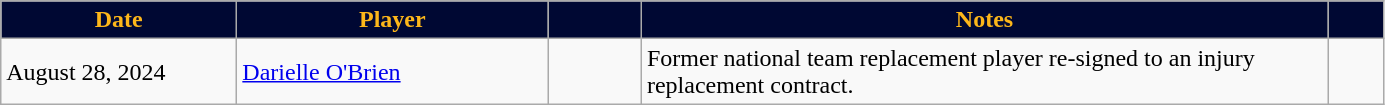<table class="wikitable sortable" style="text-align:left;">
<tr>
<th style="background:#000833; color:#FDB71A; width:150px;" data-sort-type="date">Date</th>
<th style="background:#000833; color:#FDB71A; width:200px;">Player</th>
<th style="background:#000833; color:#FDB71A; width:55px;"></th>
<th style="background:#000833; color:#FDB71A; width:450px;">Notes</th>
<th style="background:#000833; color:#FDB71A; width:30px;"></th>
</tr>
<tr>
<td>August 28, 2024</td>
<td> <a href='#'>Darielle O'Brien</a></td>
<td align="center"></td>
<td>Former national team replacement player re-signed to an injury replacement contract.</td>
<td></td>
</tr>
</table>
